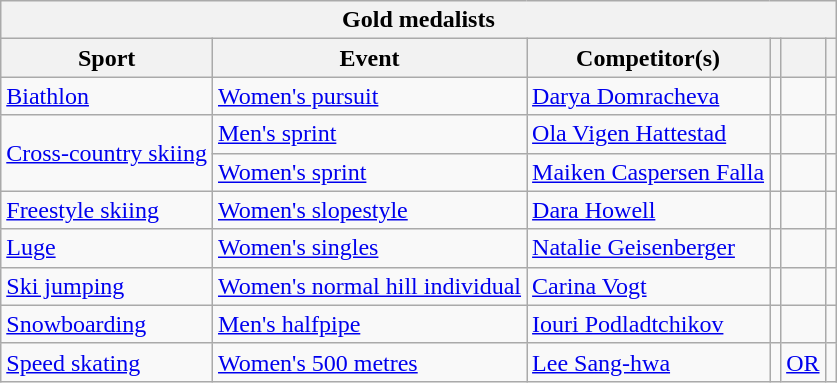<table class="wikitable">
<tr>
<th colspan="6">Gold medalists</th>
</tr>
<tr>
<th>Sport</th>
<th>Event</th>
<th>Competitor(s)</th>
<th></th>
<th></th>
<th></th>
</tr>
<tr>
<td><a href='#'>Biathlon</a></td>
<td><a href='#'>Women's pursuit</a></td>
<td><a href='#'>Darya Domracheva</a></td>
<td></td>
<td></td>
<td></td>
</tr>
<tr>
<td rowspan="2"><a href='#'>Cross-country skiing</a></td>
<td><a href='#'>Men's sprint</a></td>
<td><a href='#'>Ola Vigen Hattestad</a></td>
<td></td>
<td></td>
<td></td>
</tr>
<tr>
<td><a href='#'>Women's sprint</a></td>
<td><a href='#'>Maiken Caspersen Falla</a></td>
<td></td>
<td></td>
<td></td>
</tr>
<tr>
<td><a href='#'>Freestyle skiing</a></td>
<td><a href='#'>Women's slopestyle</a></td>
<td><a href='#'>Dara Howell</a></td>
<td></td>
<td></td>
<td></td>
</tr>
<tr>
<td><a href='#'>Luge</a></td>
<td><a href='#'>Women's singles</a></td>
<td><a href='#'>Natalie Geisenberger</a></td>
<td></td>
<td></td>
<td></td>
</tr>
<tr>
<td><a href='#'>Ski jumping</a></td>
<td><a href='#'>Women's normal hill individual</a></td>
<td><a href='#'>Carina Vogt</a></td>
<td></td>
<td></td>
<td></td>
</tr>
<tr>
<td><a href='#'>Snowboarding</a></td>
<td><a href='#'>Men's halfpipe</a></td>
<td><a href='#'>Iouri Podladtchikov</a></td>
<td></td>
<td></td>
<td></td>
</tr>
<tr>
<td><a href='#'>Speed skating</a></td>
<td><a href='#'>Women's 500 metres</a></td>
<td><a href='#'>Lee Sang-hwa</a></td>
<td></td>
<td><a href='#'>OR</a></td>
<td></td>
</tr>
</table>
